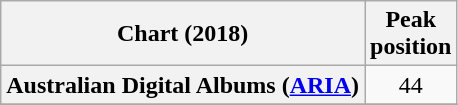<table class="wikitable sortable plainrowheaders" style="text-align:center">
<tr>
<th scope="col">Chart (2018)</th>
<th scope="col">Peak<br> position</th>
</tr>
<tr>
<th scope="row">Australian Digital Albums (<a href='#'>ARIA</a>)</th>
<td>44</td>
</tr>
<tr>
</tr>
<tr>
</tr>
</table>
